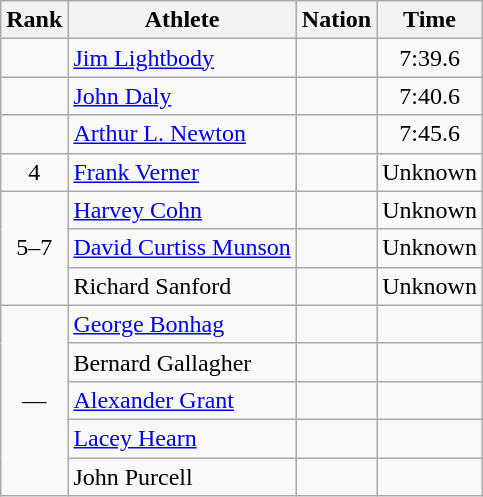<table class="wikitable sortable" style="text-align:center">
<tr>
<th>Rank</th>
<th>Athlete</th>
<th>Nation</th>
<th>Time</th>
</tr>
<tr>
<td></td>
<td align=left data-sort-value=Lightbody><a href='#'>Jim Lightbody</a></td>
<td align=left></td>
<td>7:39.6</td>
</tr>
<tr>
<td></td>
<td align=left data-sort-value=Daly><a href='#'>John Daly</a></td>
<td align=left></td>
<td>7:40.6</td>
</tr>
<tr>
<td></td>
<td align=left data-sort-value=Newton><a href='#'>Arthur L. Newton</a></td>
<td align=left></td>
<td>7:45.6</td>
</tr>
<tr>
<td>4</td>
<td align=left data-sort-value=Verner><a href='#'>Frank Verner</a></td>
<td align=left></td>
<td data-sort-value=8:88.8>Unknown</td>
</tr>
<tr>
<td rowspan=3 data-sort-value=5>5–7</td>
<td align=left data-sort-value=Cohn><a href='#'>Harvey Cohn</a></td>
<td align=left></td>
<td data-sort-value=8:88.8>Unknown</td>
</tr>
<tr>
<td align=left data-sort-value=Munson><a href='#'>David Curtiss Munson</a></td>
<td align=left></td>
<td data-sort-value=8:88.8>Unknown</td>
</tr>
<tr>
<td align=left data-sort-value=Sanford>Richard Sanford</td>
<td align=left></td>
<td data-sort-value=8:88.8>Unknown</td>
</tr>
<tr>
<td rowspan=5 data-sort-value=8>—</td>
<td align=left data-sort-value=Bonhag><a href='#'>George Bonhag</a></td>
<td align=left></td>
<td data-sort-value=9:99.9></td>
</tr>
<tr>
<td align=left data-sort-value=Gallagher>Bernard Gallagher</td>
<td align=left></td>
<td data-sort-value=9:99.9></td>
</tr>
<tr>
<td align=left data-sort-value=Grant><a href='#'>Alexander Grant</a></td>
<td align=left></td>
<td data-sort-value=9:99.9></td>
</tr>
<tr>
<td align=left data-sort-value=Hearn><a href='#'>Lacey Hearn</a></td>
<td align=left></td>
<td data-sort-value=9:99.9></td>
</tr>
<tr>
<td align=left data-sort-value=Purcell>John Purcell</td>
<td align=left></td>
<td data-sort-value=9:99.9></td>
</tr>
</table>
